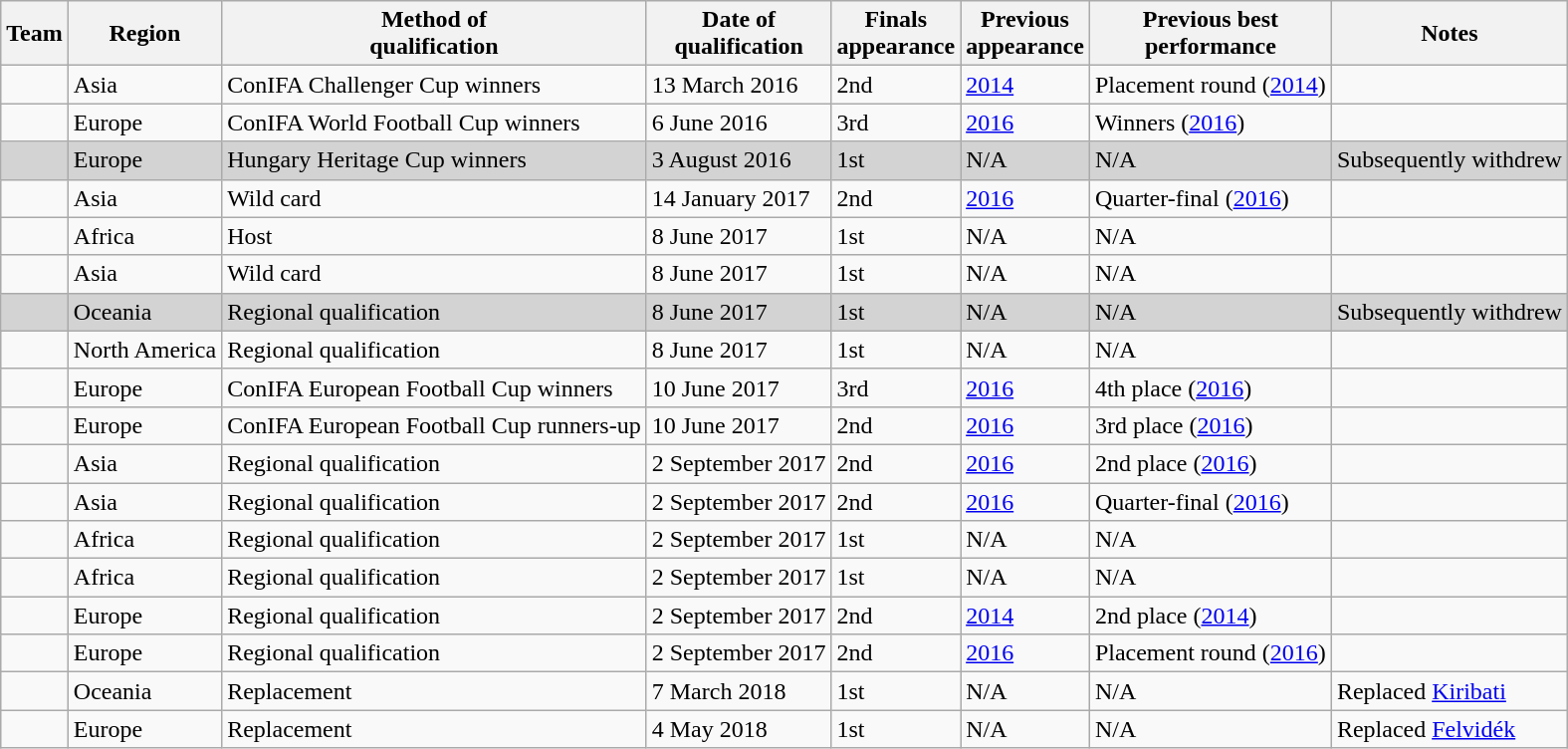<table class="wikitable sortable" style="text-align: left;">
<tr>
<th>Team</th>
<th>Region</th>
<th>Method of<br>qualification</th>
<th>Date of<br>qualification</th>
<th>Finals<br>appearance</th>
<th>Previous<br>appearance</th>
<th>Previous best<br>performance</th>
<th>Notes</th>
</tr>
<tr>
<td></td>
<td>Asia</td>
<td>ConIFA Challenger Cup winners</td>
<td>13 March 2016</td>
<td>2nd</td>
<td><a href='#'>2014</a></td>
<td>Placement round (<a href='#'>2014</a>)</td>
<td></td>
</tr>
<tr>
<td></td>
<td>Europe</td>
<td>ConIFA World Football Cup winners</td>
<td>6 June 2016</td>
<td>3rd</td>
<td><a href='#'>2016</a></td>
<td>Winners (<a href='#'>2016</a>)</td>
<td></td>
</tr>
<tr bgcolor=lightgrey>
<td></td>
<td>Europe</td>
<td>Hungary Heritage Cup winners</td>
<td>3 August 2016</td>
<td>1st</td>
<td>N/A</td>
<td>N/A</td>
<td>Subsequently withdrew</td>
</tr>
<tr>
<td></td>
<td>Asia</td>
<td>Wild card</td>
<td>14 January 2017</td>
<td>2nd</td>
<td><a href='#'>2016</a></td>
<td>Quarter-final (<a href='#'>2016</a>)</td>
<td></td>
</tr>
<tr>
<td></td>
<td>Africa</td>
<td>Host</td>
<td>8 June 2017</td>
<td>1st</td>
<td>N/A</td>
<td>N/A</td>
<td></td>
</tr>
<tr>
<td></td>
<td>Asia</td>
<td>Wild card</td>
<td>8 June 2017</td>
<td>1st</td>
<td>N/A</td>
<td>N/A</td>
<td></td>
</tr>
<tr bgcolor=lightgrey>
<td></td>
<td>Oceania</td>
<td>Regional qualification</td>
<td>8 June 2017</td>
<td>1st</td>
<td>N/A</td>
<td>N/A</td>
<td>Subsequently withdrew</td>
</tr>
<tr>
<td></td>
<td>North America</td>
<td>Regional qualification</td>
<td>8 June 2017</td>
<td>1st</td>
<td>N/A</td>
<td>N/A</td>
<td></td>
</tr>
<tr>
<td></td>
<td>Europe</td>
<td>ConIFA European Football Cup winners</td>
<td>10 June 2017</td>
<td>3rd</td>
<td><a href='#'>2016</a></td>
<td>4th place (<a href='#'>2016</a>)</td>
<td></td>
</tr>
<tr>
<td></td>
<td>Europe</td>
<td>ConIFA European Football Cup runners-up</td>
<td>10 June 2017</td>
<td>2nd</td>
<td><a href='#'>2016</a></td>
<td>3rd place (<a href='#'>2016</a>)</td>
<td></td>
</tr>
<tr>
<td></td>
<td>Asia</td>
<td>Regional qualification</td>
<td>2 September 2017</td>
<td>2nd</td>
<td><a href='#'>2016</a></td>
<td>2nd place (<a href='#'>2016</a>)</td>
<td></td>
</tr>
<tr>
<td></td>
<td>Asia</td>
<td>Regional qualification</td>
<td>2 September 2017</td>
<td>2nd</td>
<td><a href='#'>2016</a></td>
<td>Quarter-final (<a href='#'>2016</a>)</td>
<td></td>
</tr>
<tr>
<td></td>
<td>Africa</td>
<td>Regional qualification</td>
<td>2 September 2017</td>
<td>1st</td>
<td>N/A</td>
<td>N/A</td>
<td></td>
</tr>
<tr>
<td></td>
<td>Africa</td>
<td>Regional qualification</td>
<td>2 September 2017</td>
<td>1st</td>
<td>N/A</td>
<td>N/A</td>
<td></td>
</tr>
<tr>
<td></td>
<td>Europe</td>
<td>Regional qualification</td>
<td>2 September 2017</td>
<td>2nd</td>
<td><a href='#'>2014</a></td>
<td>2nd place (<a href='#'>2014</a>)</td>
<td></td>
</tr>
<tr>
<td></td>
<td>Europe</td>
<td>Regional qualification</td>
<td>2 September 2017</td>
<td>2nd</td>
<td><a href='#'>2016</a></td>
<td>Placement round (<a href='#'>2016</a>)</td>
<td></td>
</tr>
<tr>
<td></td>
<td>Oceania</td>
<td>Replacement</td>
<td>7 March 2018</td>
<td>1st</td>
<td>N/A</td>
<td>N/A</td>
<td>Replaced <a href='#'>Kiribati</a></td>
</tr>
<tr>
<td></td>
<td>Europe</td>
<td>Replacement</td>
<td>4 May 2018</td>
<td>1st</td>
<td>N/A</td>
<td>N/A</td>
<td>Replaced <a href='#'>Felvidék</a></td>
</tr>
</table>
